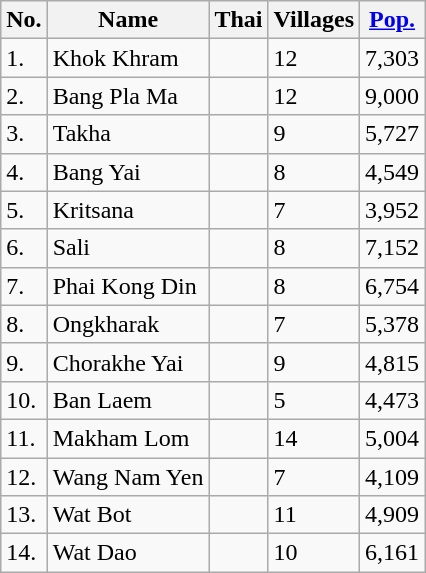<table class="wikitable sortable">
<tr>
<th>No.</th>
<th>Name</th>
<th>Thai</th>
<th>Villages</th>
<th><a href='#'>Pop.</a></th>
</tr>
<tr>
<td>1.</td>
<td>Khok Khram</td>
<td></td>
<td>12</td>
<td>7,303</td>
</tr>
<tr>
<td>2.</td>
<td>Bang Pla Ma</td>
<td></td>
<td>12</td>
<td>9,000</td>
</tr>
<tr>
<td>3.</td>
<td>Takha</td>
<td></td>
<td>9</td>
<td>5,727</td>
</tr>
<tr>
<td>4.</td>
<td>Bang Yai</td>
<td></td>
<td>8</td>
<td>4,549</td>
</tr>
<tr>
<td>5.</td>
<td>Kritsana</td>
<td></td>
<td>7</td>
<td>3,952</td>
</tr>
<tr>
<td>6.</td>
<td>Sali</td>
<td></td>
<td>8</td>
<td>7,152</td>
</tr>
<tr>
<td>7.</td>
<td>Phai Kong Din</td>
<td></td>
<td>8</td>
<td>6,754</td>
</tr>
<tr>
<td>8.</td>
<td>Ongkharak</td>
<td></td>
<td>7</td>
<td>5,378</td>
</tr>
<tr>
<td>9.</td>
<td>Chorakhe Yai</td>
<td></td>
<td>9</td>
<td>4,815</td>
</tr>
<tr>
<td>10.</td>
<td>Ban Laem</td>
<td></td>
<td>5</td>
<td>4,473</td>
</tr>
<tr>
<td>11.</td>
<td>Makham Lom</td>
<td></td>
<td>14</td>
<td>5,004</td>
</tr>
<tr>
<td>12.</td>
<td>Wang Nam Yen</td>
<td></td>
<td>7</td>
<td>4,109</td>
</tr>
<tr>
<td>13.</td>
<td>Wat Bot</td>
<td></td>
<td>11</td>
<td>4,909</td>
</tr>
<tr>
<td>14.</td>
<td>Wat Dao</td>
<td></td>
<td>10</td>
<td>6,161</td>
</tr>
</table>
